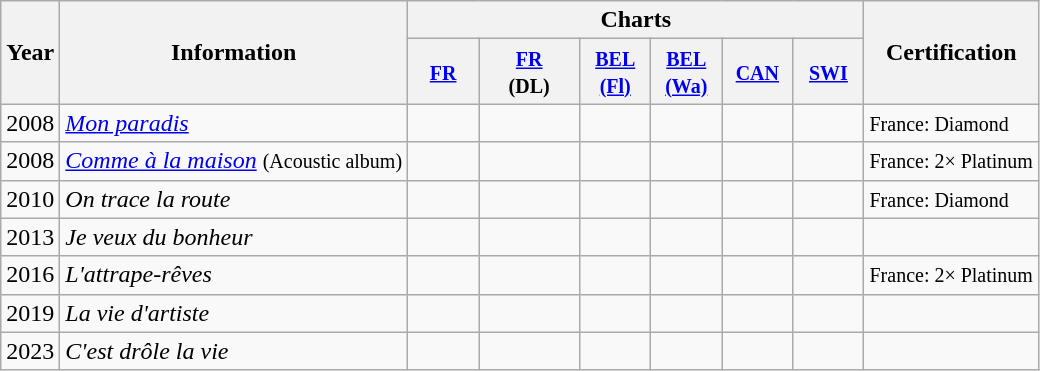<table class="wikitable">
<tr>
<th align="center" rowspan="2">Year</th>
<th align="center" rowspan="2">Information</th>
<th align="center" colspan="6">Charts</th>
<th align="center" rowspan="2">Certification</th>
</tr>
<tr>
<th width="40"><small><a href='#'>FR</a><br></small></th>
<th width="60"><small><a href='#'>FR</a><br>(DL)</small></th>
<th width="40"><small><a href='#'>BEL<br>(Fl)</a></small></th>
<th width="40"><small><a href='#'>BEL<br>(Wa)</a></small><br></th>
<th width="40"><small><a href='#'>CAN</a><br></small></th>
<th width="40"><small><a href='#'>SWI</a></small><br></th>
</tr>
<tr>
<td>2008</td>
<td><em><a href='#'>Mon paradis</a></em></td>
<td></td>
<td></td>
<td></td>
<td></td>
<td></td>
<td></td>
<td><small>France: Diamond</small></td>
</tr>
<tr>
<td>2008</td>
<td><em><a href='#'>Comme à la maison</a></em> <small>(Acoustic album)</small></td>
<td></td>
<td></td>
<td></td>
<td></td>
<td></td>
<td></td>
<td><small>France: 2× Platinum</small></td>
</tr>
<tr>
<td>2010</td>
<td><em>On trace la route</em></td>
<td></td>
<td></td>
<td></td>
<td></td>
<td></td>
<td></td>
<td><small>France: Diamond</small></td>
</tr>
<tr>
<td>2013</td>
<td><em>Je veux du bonheur</em></td>
<td></td>
<td></td>
<td></td>
<td></td>
<td></td>
<td></td>
<td></td>
</tr>
<tr>
<td>2016</td>
<td><em>L'attrape-rêves</em></td>
<td></td>
<td></td>
<td></td>
<td></td>
<td></td>
<td></td>
<td><small>France: 2× Platinum</small></td>
</tr>
<tr>
<td>2019</td>
<td><em>La vie d'artiste</em></td>
<td></td>
<td></td>
<td></td>
<td></td>
<td></td>
<td></td>
<td></td>
</tr>
<tr>
<td>2023</td>
<td><em>C'est drôle la vie</em></td>
<td></td>
<td></td>
<td></td>
<td></td>
<td></td>
<td></td>
<td></td>
</tr>
</table>
